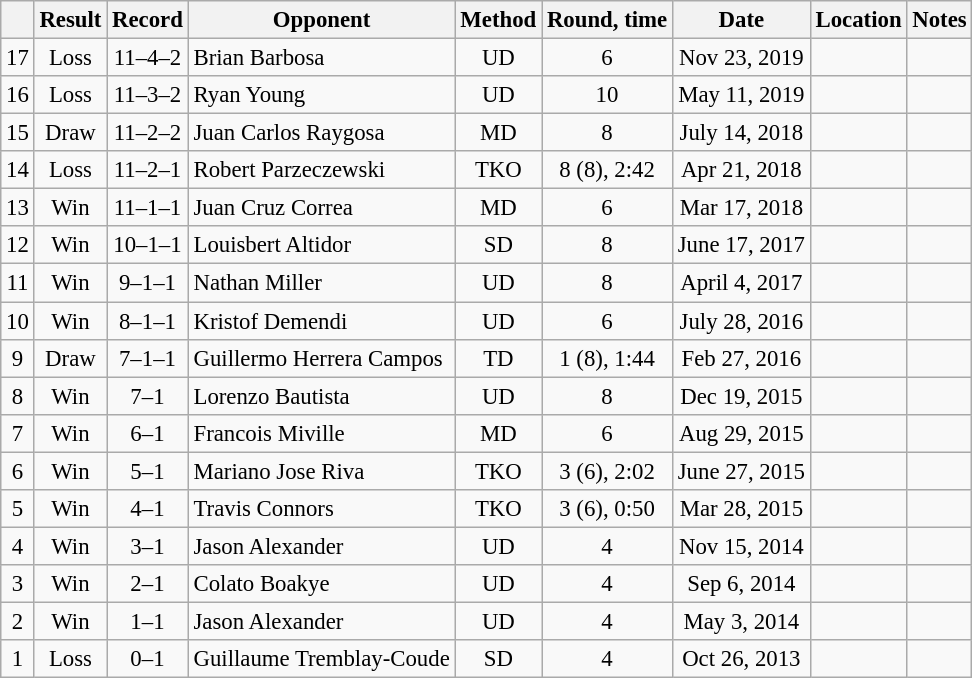<table class="wikitable" style="text-align:center; font-size:95%">
<tr>
<th></th>
<th>Result</th>
<th>Record</th>
<th>Opponent</th>
<th>Method</th>
<th>Round, time</th>
<th>Date</th>
<th>Location</th>
<th>Notes</th>
</tr>
<tr>
<td>17</td>
<td>Loss</td>
<td>11–4–2</td>
<td align=left> Brian Barbosa</td>
<td>UD</td>
<td>6</td>
<td>Nov 23, 2019</td>
<td align=left> </td>
<td align=left></td>
</tr>
<tr>
<td>16</td>
<td>Loss</td>
<td>11–3–2</td>
<td align=left> Ryan Young</td>
<td>UD</td>
<td>10</td>
<td>May 11, 2019</td>
<td align=left> </td>
<td align=left></td>
</tr>
<tr>
<td>15</td>
<td>Draw</td>
<td>11–2–2</td>
<td align=left> Juan Carlos Raygosa</td>
<td>MD</td>
<td>8</td>
<td>July 14, 2018</td>
<td align=left> </td>
<td align=left></td>
</tr>
<tr>
<td>14</td>
<td>Loss</td>
<td>11–2–1</td>
<td align=left> Robert Parzeczewski</td>
<td>TKO</td>
<td>8 (8), 2:42</td>
<td>Apr 21, 2018</td>
<td align=left> </td>
<td align=left></td>
</tr>
<tr>
<td>13</td>
<td>Win</td>
<td>11–1–1</td>
<td align=left> Juan Cruz Correa</td>
<td>MD</td>
<td>6</td>
<td>Mar 17, 2018</td>
<td align=left> </td>
<td align=left></td>
</tr>
<tr>
<td>12</td>
<td>Win</td>
<td>10–1–1</td>
<td align=left> Louisbert Altidor</td>
<td>SD</td>
<td>8</td>
<td>June 17, 2017</td>
<td align=left> </td>
<td align=left></td>
</tr>
<tr>
<td>11</td>
<td>Win</td>
<td>9–1–1</td>
<td align=left> Nathan Miller</td>
<td>UD</td>
<td>8</td>
<td>April 4, 2017</td>
<td align=left> </td>
<td align=left></td>
</tr>
<tr>
<td>10</td>
<td>Win</td>
<td>8–1–1</td>
<td align=left> Kristof Demendi</td>
<td>UD</td>
<td>6</td>
<td>July 28, 2016</td>
<td align=left> </td>
<td align=left></td>
</tr>
<tr>
<td>9</td>
<td>Draw</td>
<td>7–1–1</td>
<td align=left> Guillermo Herrera Campos</td>
<td>TD</td>
<td>1 (8), 1:44</td>
<td>Feb 27, 2016</td>
<td align=left> </td>
<td align=left></td>
</tr>
<tr>
<td>8</td>
<td>Win</td>
<td>7–1</td>
<td align=left> Lorenzo Bautista</td>
<td>UD</td>
<td>8</td>
<td>Dec 19, 2015</td>
<td align=left> </td>
<td align=left></td>
</tr>
<tr>
<td>7</td>
<td>Win</td>
<td>6–1</td>
<td align=left> Francois Miville</td>
<td>MD</td>
<td>6</td>
<td>Aug 29, 2015</td>
<td align=left> </td>
<td align=left></td>
</tr>
<tr>
<td>6</td>
<td>Win</td>
<td>5–1</td>
<td align=left> Mariano Jose Riva</td>
<td>TKO</td>
<td>3 (6), 2:02</td>
<td>June 27, 2015</td>
<td align=left> </td>
<td align=left></td>
</tr>
<tr>
<td>5</td>
<td>Win</td>
<td>4–1</td>
<td align=left> Travis Connors</td>
<td>TKO</td>
<td>3 (6), 0:50</td>
<td>Mar 28, 2015</td>
<td align=left> </td>
<td align=left></td>
</tr>
<tr>
<td>4</td>
<td>Win</td>
<td>3–1</td>
<td align=left> Jason Alexander</td>
<td>UD</td>
<td>4</td>
<td>Nov 15, 2014</td>
<td align=left> </td>
<td align=left></td>
</tr>
<tr>
<td>3</td>
<td>Win</td>
<td>2–1</td>
<td align=left> Colato Boakye</td>
<td>UD</td>
<td>4</td>
<td>Sep 6, 2014</td>
<td align=left> </td>
<td align=left></td>
</tr>
<tr>
<td>2</td>
<td>Win</td>
<td>1–1</td>
<td align=left> Jason Alexander</td>
<td>UD</td>
<td>4</td>
<td>May 3, 2014</td>
<td align=left> </td>
<td align=left></td>
</tr>
<tr>
<td>1</td>
<td>Loss</td>
<td>0–1</td>
<td align=left> Guillaume Tremblay-Coude</td>
<td>SD</td>
<td>4</td>
<td>Oct 26, 2013</td>
<td align=left> </td>
<td align=left></td>
</tr>
</table>
